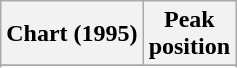<table class="wikitable sortable">
<tr>
<th align="left">Chart (1995)</th>
<th align="center">Peak<br>position</th>
</tr>
<tr>
</tr>
<tr>
</tr>
<tr>
</tr>
</table>
